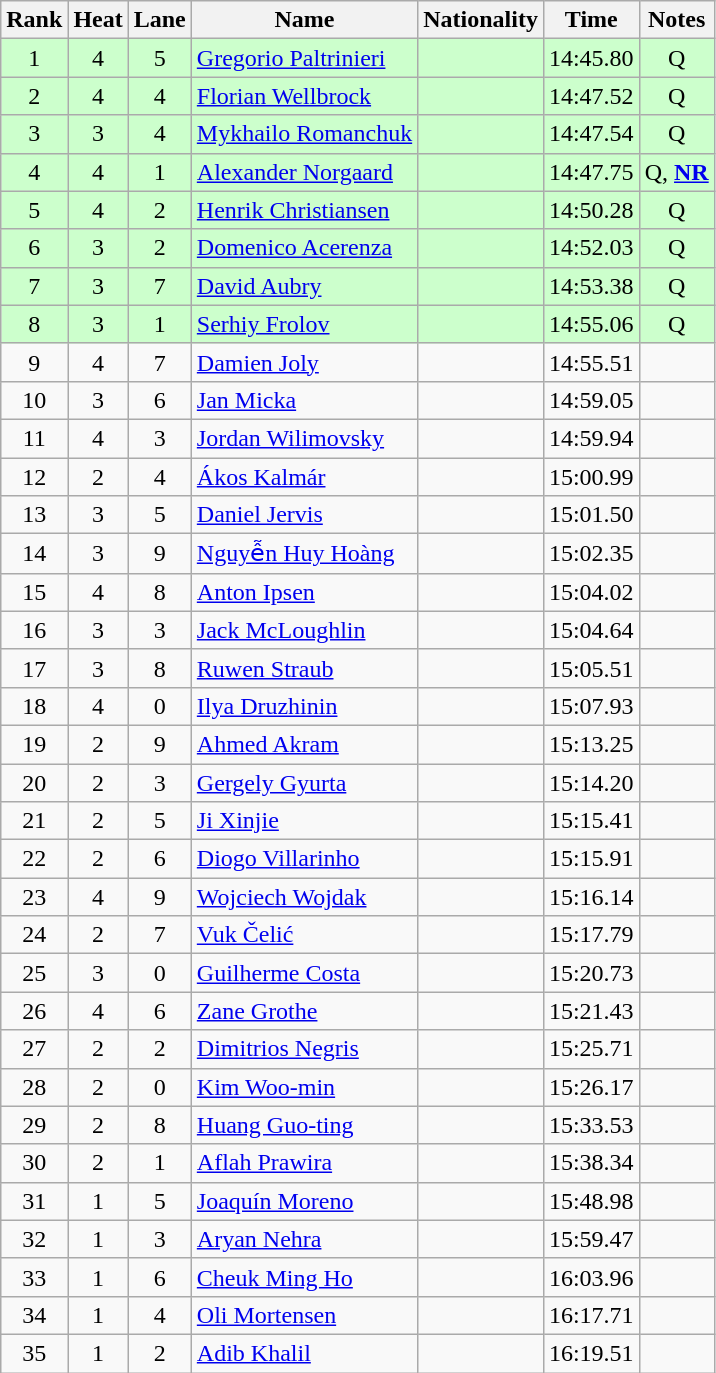<table class="wikitable sortable" style="text-align:center">
<tr>
<th>Rank</th>
<th>Heat</th>
<th>Lane</th>
<th>Name</th>
<th>Nationality</th>
<th>Time</th>
<th>Notes</th>
</tr>
<tr bgcolor=ccffcc>
<td>1</td>
<td>4</td>
<td>5</td>
<td align=left><a href='#'>Gregorio Paltrinieri</a></td>
<td align=left></td>
<td>14:45.80</td>
<td>Q</td>
</tr>
<tr bgcolor=ccffcc>
<td>2</td>
<td>4</td>
<td>4</td>
<td align=left><a href='#'>Florian Wellbrock</a></td>
<td align=left></td>
<td>14:47.52</td>
<td>Q</td>
</tr>
<tr bgcolor=ccffcc>
<td>3</td>
<td>3</td>
<td>4</td>
<td align=left><a href='#'>Mykhailo Romanchuk</a></td>
<td align=left></td>
<td>14:47.54</td>
<td>Q</td>
</tr>
<tr bgcolor=ccffcc>
<td>4</td>
<td>4</td>
<td>1</td>
<td align=left><a href='#'>Alexander Norgaard</a></td>
<td align=left></td>
<td>14:47.75</td>
<td>Q, <strong><a href='#'>NR</a></strong></td>
</tr>
<tr bgcolor=ccffcc>
<td>5</td>
<td>4</td>
<td>2</td>
<td align=left><a href='#'>Henrik Christiansen</a></td>
<td align=left></td>
<td>14:50.28</td>
<td>Q</td>
</tr>
<tr bgcolor=ccffcc>
<td>6</td>
<td>3</td>
<td>2</td>
<td align=left><a href='#'>Domenico Acerenza</a></td>
<td align=left></td>
<td>14:52.03</td>
<td>Q</td>
</tr>
<tr bgcolor=ccffcc>
<td>7</td>
<td>3</td>
<td>7</td>
<td align=left><a href='#'>David Aubry</a></td>
<td align=left></td>
<td>14:53.38</td>
<td>Q</td>
</tr>
<tr bgcolor=ccffcc>
<td>8</td>
<td>3</td>
<td>1</td>
<td align=left><a href='#'>Serhiy Frolov</a></td>
<td align=left></td>
<td>14:55.06</td>
<td>Q</td>
</tr>
<tr>
<td>9</td>
<td>4</td>
<td>7</td>
<td align=left><a href='#'>Damien Joly</a></td>
<td align=left></td>
<td>14:55.51</td>
<td></td>
</tr>
<tr>
<td>10</td>
<td>3</td>
<td>6</td>
<td align=left><a href='#'>Jan Micka</a></td>
<td align=left></td>
<td>14:59.05</td>
<td></td>
</tr>
<tr>
<td>11</td>
<td>4</td>
<td>3</td>
<td align=left><a href='#'>Jordan Wilimovsky</a></td>
<td align=left></td>
<td>14:59.94</td>
<td></td>
</tr>
<tr>
<td>12</td>
<td>2</td>
<td>4</td>
<td align=left><a href='#'>Ákos Kalmár</a></td>
<td align=left></td>
<td>15:00.99</td>
<td></td>
</tr>
<tr>
<td>13</td>
<td>3</td>
<td>5</td>
<td align=left><a href='#'>Daniel Jervis</a></td>
<td align=left></td>
<td>15:01.50</td>
<td></td>
</tr>
<tr>
<td>14</td>
<td>3</td>
<td>9</td>
<td align=left><a href='#'>Nguyễn Huy Hoàng</a></td>
<td align=left></td>
<td>15:02.35</td>
<td></td>
</tr>
<tr>
<td>15</td>
<td>4</td>
<td>8</td>
<td align=left><a href='#'>Anton Ipsen</a></td>
<td align=left></td>
<td>15:04.02</td>
<td></td>
</tr>
<tr>
<td>16</td>
<td>3</td>
<td>3</td>
<td align=left><a href='#'>Jack McLoughlin</a></td>
<td align=left></td>
<td>15:04.64</td>
<td></td>
</tr>
<tr>
<td>17</td>
<td>3</td>
<td>8</td>
<td align=left><a href='#'>Ruwen Straub</a></td>
<td align=left></td>
<td>15:05.51</td>
<td></td>
</tr>
<tr>
<td>18</td>
<td>4</td>
<td>0</td>
<td align=left><a href='#'>Ilya Druzhinin</a></td>
<td align=left></td>
<td>15:07.93</td>
<td></td>
</tr>
<tr>
<td>19</td>
<td>2</td>
<td>9</td>
<td align=left><a href='#'>Ahmed Akram</a></td>
<td align=left></td>
<td>15:13.25</td>
<td></td>
</tr>
<tr>
<td>20</td>
<td>2</td>
<td>3</td>
<td align=left><a href='#'>Gergely Gyurta</a></td>
<td align=left></td>
<td>15:14.20</td>
<td></td>
</tr>
<tr>
<td>21</td>
<td>2</td>
<td>5</td>
<td align=left><a href='#'>Ji Xinjie</a></td>
<td align=left></td>
<td>15:15.41</td>
<td></td>
</tr>
<tr>
<td>22</td>
<td>2</td>
<td>6</td>
<td align=left><a href='#'>Diogo Villarinho</a></td>
<td align=left></td>
<td>15:15.91</td>
<td></td>
</tr>
<tr>
<td>23</td>
<td>4</td>
<td>9</td>
<td align=left><a href='#'>Wojciech Wojdak</a></td>
<td align=left></td>
<td>15:16.14</td>
<td></td>
</tr>
<tr>
<td>24</td>
<td>2</td>
<td>7</td>
<td align=left><a href='#'>Vuk Čelić</a></td>
<td align=left></td>
<td>15:17.79</td>
<td></td>
</tr>
<tr>
<td>25</td>
<td>3</td>
<td>0</td>
<td align=left><a href='#'>Guilherme Costa</a></td>
<td align=left></td>
<td>15:20.73</td>
<td></td>
</tr>
<tr>
<td>26</td>
<td>4</td>
<td>6</td>
<td align=left><a href='#'>Zane Grothe</a></td>
<td align=left></td>
<td>15:21.43</td>
<td></td>
</tr>
<tr>
<td>27</td>
<td>2</td>
<td>2</td>
<td align=left><a href='#'>Dimitrios Negris</a></td>
<td align=left></td>
<td>15:25.71</td>
<td></td>
</tr>
<tr>
<td>28</td>
<td>2</td>
<td>0</td>
<td align=left><a href='#'>Kim Woo-min</a></td>
<td align=left></td>
<td>15:26.17</td>
<td></td>
</tr>
<tr>
<td>29</td>
<td>2</td>
<td>8</td>
<td align=left><a href='#'>Huang Guo-ting</a></td>
<td align=left></td>
<td>15:33.53</td>
<td></td>
</tr>
<tr>
<td>30</td>
<td>2</td>
<td>1</td>
<td align=left><a href='#'>Aflah Prawira</a></td>
<td align=left></td>
<td>15:38.34</td>
<td></td>
</tr>
<tr>
<td>31</td>
<td>1</td>
<td>5</td>
<td align=left><a href='#'>Joaquín Moreno</a></td>
<td align=left></td>
<td>15:48.98</td>
<td></td>
</tr>
<tr>
<td>32</td>
<td>1</td>
<td>3</td>
<td align=left><a href='#'>Aryan Nehra</a></td>
<td align=left></td>
<td>15:59.47</td>
<td></td>
</tr>
<tr>
<td>33</td>
<td>1</td>
<td>6</td>
<td align=left><a href='#'>Cheuk Ming Ho</a></td>
<td align=left></td>
<td>16:03.96</td>
<td></td>
</tr>
<tr>
<td>34</td>
<td>1</td>
<td>4</td>
<td align=left><a href='#'>Oli Mortensen</a></td>
<td align=left></td>
<td>16:17.71</td>
<td></td>
</tr>
<tr>
<td>35</td>
<td>1</td>
<td>2</td>
<td align=left><a href='#'>Adib Khalil</a></td>
<td align=left></td>
<td>16:19.51</td>
<td></td>
</tr>
</table>
